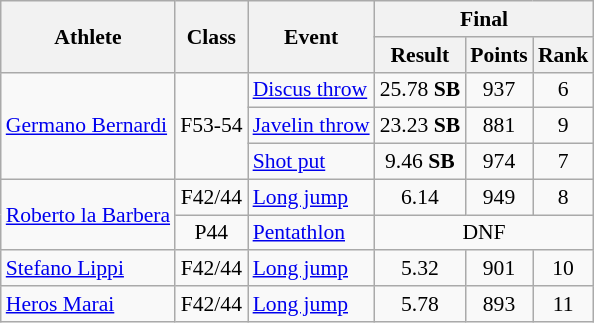<table class=wikitable style="font-size:90%">
<tr>
<th rowspan="2">Athlete</th>
<th rowspan="2">Class</th>
<th rowspan="2">Event</th>
<th colspan="3">Final</th>
</tr>
<tr>
<th>Result</th>
<th>Points</th>
<th>Rank</th>
</tr>
<tr>
<td rowspan="3"><a href='#'>Germano Bernardi</a></td>
<td rowspan="3" style="text-align:center;">F53-54</td>
<td><a href='#'>Discus throw</a></td>
<td style="text-align:center;">25.78 <strong>SB</strong></td>
<td style="text-align:center;">937</td>
<td style="text-align:center;">6</td>
</tr>
<tr>
<td><a href='#'>Javelin throw</a></td>
<td style="text-align:center;">23.23 <strong>SB</strong></td>
<td style="text-align:center;">881</td>
<td style="text-align:center;">9</td>
</tr>
<tr>
<td><a href='#'>Shot put</a></td>
<td style="text-align:center;">9.46 <strong>SB</strong></td>
<td style="text-align:center;">974</td>
<td style="text-align:center;">7</td>
</tr>
<tr>
<td rowspan="2"><a href='#'>Roberto la Barbera</a></td>
<td style="text-align:center;">F42/44</td>
<td><a href='#'>Long jump</a></td>
<td style="text-align:center;">6.14</td>
<td style="text-align:center;">949</td>
<td style="text-align:center;">8</td>
</tr>
<tr>
<td style="text-align:center;">P44</td>
<td><a href='#'>Pentathlon</a></td>
<td style="text-align:center;" colspan="3">DNF</td>
</tr>
<tr>
<td><a href='#'>Stefano Lippi</a></td>
<td style="text-align:center;">F42/44</td>
<td><a href='#'>Long jump</a></td>
<td style="text-align:center;">5.32</td>
<td style="text-align:center;">901</td>
<td style="text-align:center;">10</td>
</tr>
<tr>
<td><a href='#'>Heros Marai</a></td>
<td style="text-align:center;">F42/44</td>
<td><a href='#'>Long jump</a></td>
<td style="text-align:center;">5.78</td>
<td style="text-align:center;">893</td>
<td style="text-align:center;">11</td>
</tr>
</table>
